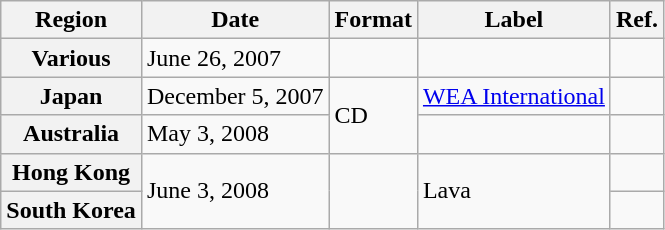<table class="wikitable plainrowheaders">
<tr>
<th scope="col">Region</th>
<th scope="col">Date</th>
<th scope="col">Format</th>
<th scope="col">Label</th>
<th scope="col">Ref.</th>
</tr>
<tr>
<th scope="row">Various</th>
<td>June 26, 2007</td>
<td></td>
<td></td>
<td style="text-align:center;"></td>
</tr>
<tr>
<th scope="row">Japan</th>
<td>December 5, 2007</td>
<td rowspan="2">CD</td>
<td><a href='#'>WEA International</a></td>
<td style="text-align:center;"></td>
</tr>
<tr>
<th scope="row">Australia</th>
<td>May 3, 2008</td>
<td></td>
<td style="text-align:center;"></td>
</tr>
<tr>
<th scope="row">Hong Kong</th>
<td rowspan="2">June 3, 2008</td>
<td rowspan="2"></td>
<td rowspan="2">Lava</td>
<td style="text-align:center;"></td>
</tr>
<tr>
<th scope="row">South Korea</th>
<td style="text-align:center;"></td>
</tr>
</table>
